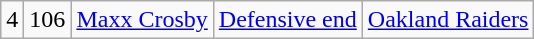<table class="wikitable" style="text-align:center">
<tr>
<td>4</td>
<td>106</td>
<td><a href='#'>Maxx Crosby</a></td>
<td><a href='#'>Defensive end</a></td>
<td><a href='#'>Oakland Raiders</a></td>
</tr>
</table>
